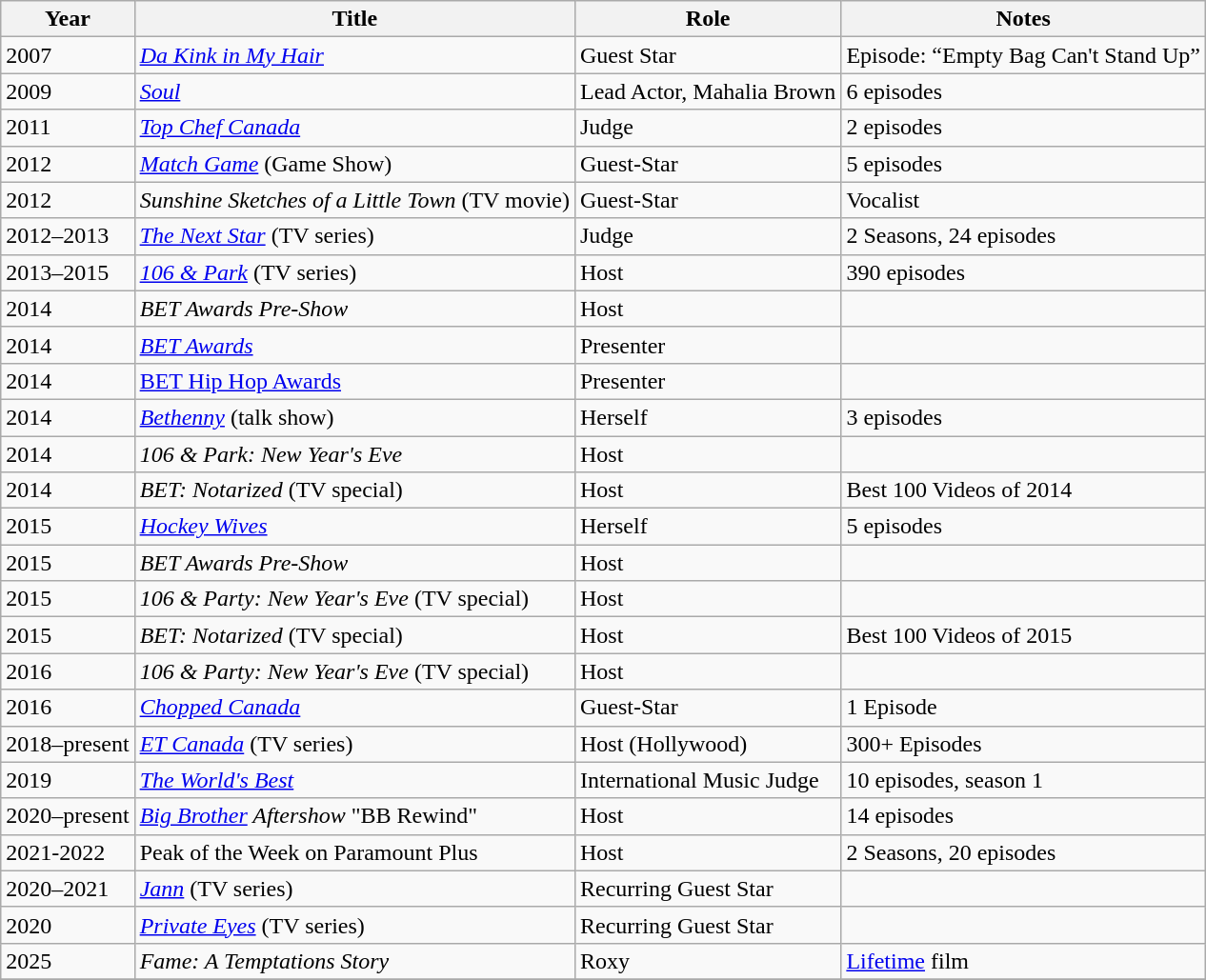<table class="wikitable sortable">
<tr>
<th>Year</th>
<th>Title</th>
<th>Role</th>
<th class="unsortable">Notes</th>
</tr>
<tr>
<td>2007</td>
<td><em><a href='#'>Da Kink in My Hair</a></em></td>
<td>Guest Star</td>
<td>Episode: “Empty Bag Can't Stand Up”</td>
</tr>
<tr>
<td>2009</td>
<td><em><a href='#'>Soul</a></em></td>
<td>Lead Actor, Mahalia Brown</td>
<td>6 episodes</td>
</tr>
<tr>
<td>2011</td>
<td><em><a href='#'>Top Chef Canada</a></em></td>
<td>Judge</td>
<td>2 episodes</td>
</tr>
<tr>
<td>2012</td>
<td><em><a href='#'>Match Game</a></em> (Game Show)</td>
<td>Guest-Star</td>
<td>5 episodes</td>
</tr>
<tr>
<td>2012</td>
<td><em>Sunshine Sketches of a Little Town</em> (TV movie)</td>
<td>Guest-Star</td>
<td>Vocalist</td>
</tr>
<tr>
<td>2012–2013</td>
<td data-sort-value="Next Star, The"><em><a href='#'>The Next Star</a></em> (TV series)</td>
<td>Judge</td>
<td>2 Seasons, 24 episodes</td>
</tr>
<tr>
<td>2013–2015</td>
<td><em><a href='#'>106 & Park</a></em> (TV series)</td>
<td>Host</td>
<td>390 episodes</td>
</tr>
<tr>
<td>2014</td>
<td><em>BET Awards Pre-Show</em></td>
<td>Host</td>
<td></td>
</tr>
<tr>
<td>2014</td>
<td><em><a href='#'>BET Awards</a></em></td>
<td>Presenter</td>
<td></td>
</tr>
<tr>
<td>2014</td>
<td><a href='#'>BET Hip Hop Awards</a></td>
<td>Presenter</td>
<td></td>
</tr>
<tr>
<td>2014</td>
<td><em><a href='#'>Bethenny</a></em> (talk show)</td>
<td>Herself</td>
<td>3 episodes</td>
</tr>
<tr>
<td>2014</td>
<td><em>106 & Park: New Year's Eve</em></td>
<td>Host</td>
<td></td>
</tr>
<tr>
<td>2014</td>
<td><em>BET: Notarized</em> (TV special)</td>
<td>Host</td>
<td>Best 100 Videos of 2014</td>
</tr>
<tr>
<td>2015</td>
<td><em><a href='#'>Hockey Wives</a></em></td>
<td>Herself</td>
<td>5 episodes</td>
</tr>
<tr>
<td>2015</td>
<td><em>BET Awards Pre-Show</em></td>
<td>Host</td>
<td></td>
</tr>
<tr>
<td>2015</td>
<td><em>106 & Party: New Year's Eve</em> (TV special)</td>
<td>Host</td>
<td></td>
</tr>
<tr>
<td>2015</td>
<td><em>BET: Notarized</em> (TV special)</td>
<td>Host</td>
<td>Best 100 Videos of 2015</td>
</tr>
<tr>
<td>2016</td>
<td><em>106 & Party: New Year's Eve</em> (TV special)</td>
<td>Host</td>
<td></td>
</tr>
<tr>
<td>2016</td>
<td><em><a href='#'>Chopped Canada</a></em></td>
<td>Guest-Star</td>
<td>1 Episode</td>
</tr>
<tr>
<td>2018–present</td>
<td><em><a href='#'>ET Canada</a></em> (TV series)</td>
<td>Host (Hollywood)</td>
<td>300+ Episodes</td>
</tr>
<tr>
<td>2019</td>
<td data-sort-value="World's Best, The"><em><a href='#'>The World's Best</a></em></td>
<td>International Music Judge</td>
<td>10 episodes, season 1</td>
</tr>
<tr>
<td>2020–present</td>
<td><em><a href='#'>Big Brother</a> Aftershow</em> "BB Rewind"</td>
<td>Host</td>
<td>14 episodes</td>
</tr>
<tr>
<td>2021-2022</td>
<td>Peak of the Week on Paramount Plus</td>
<td>Host</td>
<td>2 Seasons, 20 episodes</td>
</tr>
<tr>
<td>2020–2021</td>
<td><em><a href='#'>Jann</a></em> (TV series)</td>
<td>Recurring Guest Star</td>
<td></td>
</tr>
<tr>
<td>2020</td>
<td><em><a href='#'>Private Eyes</a></em> (TV series)</td>
<td>Recurring Guest Star</td>
<td></td>
</tr>
<tr>
<td>2025</td>
<td><em>Fame: A Temptations Story</em></td>
<td>Roxy</td>
<td><a href='#'>Lifetime</a> film</td>
</tr>
<tr>
</tr>
</table>
